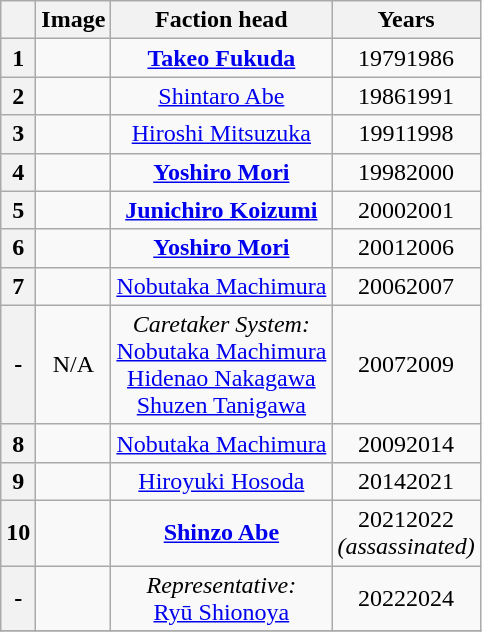<table class="wikitable" style="text-align:center">
<tr>
<th></th>
<th>Image</th>
<th>Faction head</th>
<th>Years</th>
</tr>
<tr>
<th><strong>1</strong></th>
<td></td>
<td><strong><a href='#'>Takeo Fukuda</a></strong></td>
<td>19791986</td>
</tr>
<tr>
<th><strong>2</strong></th>
<td></td>
<td><a href='#'>Shintaro Abe</a></td>
<td>19861991</td>
</tr>
<tr>
<th><strong>3</strong></th>
<td></td>
<td><a href='#'>Hiroshi Mitsuzuka</a></td>
<td>19911998</td>
</tr>
<tr>
<th><strong>4</strong></th>
<td></td>
<td><strong><a href='#'>Yoshiro Mori</a></strong></td>
<td>19982000</td>
</tr>
<tr>
<th><strong>5</strong></th>
<td></td>
<td><strong><a href='#'>Junichiro Koizumi</a></strong></td>
<td>20002001</td>
</tr>
<tr>
<th><strong>6</strong></th>
<td></td>
<td><strong><a href='#'>Yoshiro Mori</a></strong></td>
<td>20012006</td>
</tr>
<tr>
<th><strong>7</strong></th>
<td></td>
<td><a href='#'>Nobutaka Machimura</a></td>
<td>20062007</td>
</tr>
<tr>
<th><strong>-</strong></th>
<td>N/A</td>
<td><em>Caretaker System:</em><br><a href='#'>Nobutaka Machimura</a><br><a href='#'>Hidenao Nakagawa</a><br><a href='#'>Shuzen Tanigawa</a></td>
<td>20072009</td>
</tr>
<tr>
<th><strong>8</strong></th>
<td></td>
<td><a href='#'>Nobutaka Machimura</a></td>
<td>20092014</td>
</tr>
<tr>
<th><strong>9</strong></th>
<td></td>
<td><a href='#'>Hiroyuki Hosoda</a></td>
<td>20142021</td>
</tr>
<tr>
<th><strong>10</strong></th>
<td></td>
<td><strong><a href='#'>Shinzo Abe</a></strong></td>
<td>20212022<br><em>(assassinated)</em></td>
</tr>
<tr>
<th><strong>-</strong></th>
<td></td>
<td><em>Representative:</em><br><a href='#'>Ryū Shionoya</a></td>
<td>20222024</td>
</tr>
<tr>
</tr>
</table>
